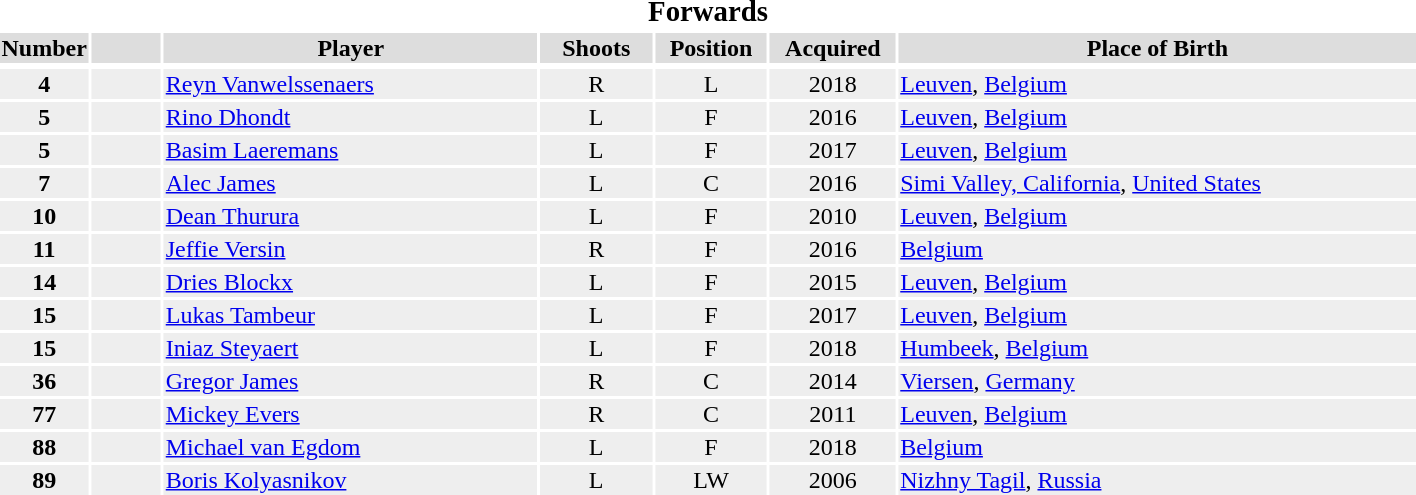<table width=75%>
<tr>
<th colspan=7><big>Forwards</big></th>
</tr>
<tr bgcolor="#dddddd">
<th width=5%>Number</th>
<th width=5%></th>
<th !width=15%>Player</th>
<th width=8%>Shoots</th>
<th width=8%>Position</th>
<th width=9%>Acquired</th>
<th width=37%>Place of Birth</th>
</tr>
<tr>
</tr>
<tr bgcolor="#eeeeee">
<td align=center><strong>4</strong></td>
<td align=center></td>
<td><a href='#'>Reyn Vanwelssenaers</a></td>
<td align=center>R</td>
<td align=center>L</td>
<td align=center>2018</td>
<td><a href='#'>Leuven</a>, <a href='#'>Belgium</a></td>
</tr>
<tr bgcolor="#eeeeee">
<td align=center><strong>5</strong></td>
<td align=center></td>
<td><a href='#'>Rino Dhondt</a></td>
<td align=center>L</td>
<td align=center>F</td>
<td align=center>2016</td>
<td><a href='#'>Leuven</a>, <a href='#'>Belgium</a></td>
</tr>
<tr bgcolor="#eeeeee">
<td align=center><strong>5</strong></td>
<td align=center></td>
<td><a href='#'>Basim Laeremans</a></td>
<td align=center>L</td>
<td align=center>F</td>
<td align=center>2017</td>
<td><a href='#'>Leuven</a>, <a href='#'>Belgium</a></td>
</tr>
<tr bgcolor="#eeeeee">
<td align=center><strong>7</strong></td>
<td align=center></td>
<td><a href='#'>Alec James</a></td>
<td align=center>L</td>
<td align=center>C</td>
<td align=center>2016</td>
<td><a href='#'>Simi Valley, California</a>, <a href='#'>United States</a></td>
</tr>
<tr bgcolor="#eeeeee">
<td align=center><strong>10</strong></td>
<td align=center></td>
<td><a href='#'>Dean Thurura</a></td>
<td align=center>L</td>
<td align=center>F</td>
<td align=center>2010</td>
<td><a href='#'>Leuven</a>, <a href='#'>Belgium</a></td>
</tr>
<tr bgcolor="#eeeeee">
<td align=center><strong>11</strong></td>
<td align=center></td>
<td><a href='#'>Jeffie Versin</a></td>
<td align=center>R</td>
<td align=center>F</td>
<td align=center>2016</td>
<td><a href='#'>Belgium</a></td>
</tr>
<tr bgcolor="#eeeeee">
<td align=center><strong>14</strong></td>
<td align=center></td>
<td><a href='#'>Dries Blockx</a></td>
<td align=center>L</td>
<td align=center>F</td>
<td align=center>2015</td>
<td><a href='#'>Leuven</a>, <a href='#'>Belgium</a></td>
</tr>
<tr bgcolor="#eeeeee">
<td align=center><strong>15</strong></td>
<td align=center></td>
<td><a href='#'>Lukas Tambeur</a></td>
<td align=center>L</td>
<td align=center>F</td>
<td align=center>2017</td>
<td><a href='#'>Leuven</a>, <a href='#'>Belgium</a></td>
</tr>
<tr bgcolor="#eeeeee">
<td align=center><strong>15</strong></td>
<td align=center></td>
<td><a href='#'>Iniaz Steyaert</a></td>
<td align=center>L</td>
<td align=center>F</td>
<td align=center>2018</td>
<td><a href='#'>Humbeek</a>, <a href='#'>Belgium</a></td>
</tr>
<tr bgcolor="#eeeeee">
<td align=center><strong>36</strong></td>
<td align=center></td>
<td><a href='#'>Gregor James</a></td>
<td align=center>R</td>
<td align=center>C</td>
<td align=center>2014</td>
<td><a href='#'>Viersen</a>, <a href='#'>Germany</a></td>
</tr>
<tr bgcolor="#eeeeee">
<td align=center><strong>77</strong></td>
<td align=center></td>
<td><a href='#'>Mickey Evers</a></td>
<td align=center>R</td>
<td align=center>C</td>
<td align=center>2011</td>
<td><a href='#'>Leuven</a>, <a href='#'>Belgium</a></td>
</tr>
<tr bgcolor="#eeeeee">
<td align=center><strong>88</strong></td>
<td align=center></td>
<td><a href='#'>Michael van Egdom</a></td>
<td align=center>L</td>
<td align=center>F</td>
<td align=center>2018</td>
<td><a href='#'>Belgium</a></td>
</tr>
<tr bgcolor="#eeeeee">
<td align=center><strong>89</strong></td>
<td align=center></td>
<td><a href='#'>Boris Kolyasnikov</a></td>
<td align=center>L</td>
<td align=center>LW</td>
<td align=center>2006</td>
<td><a href='#'>Nizhny Tagil</a>, <a href='#'>Russia</a></td>
</tr>
</table>
